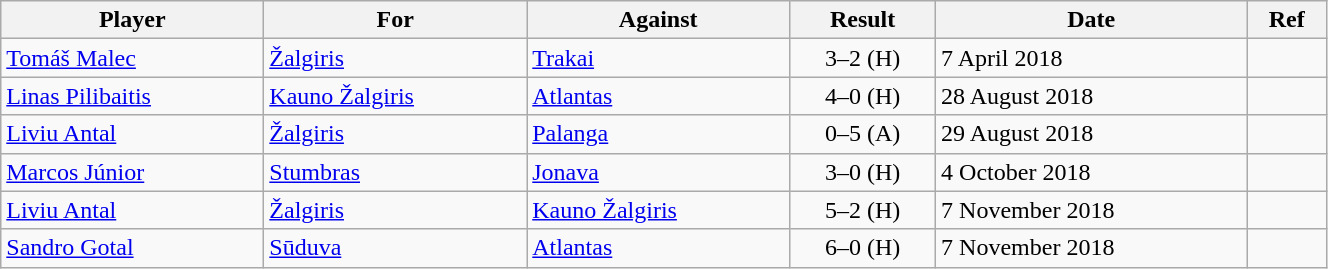<table class="wikitable sortable" style="width:70%;">
<tr>
<th>Player</th>
<th>For</th>
<th>Against</th>
<th>Result</th>
<th>Date</th>
<th>Ref</th>
</tr>
<tr>
<td> <a href='#'>Tomáš Malec</a></td>
<td><a href='#'>Žalgiris</a></td>
<td><a href='#'>Trakai</a></td>
<td style="text-align:center;">3–2 (H)</td>
<td>7 April 2018</td>
<td style="text-align:center;"></td>
</tr>
<tr>
<td> <a href='#'>Linas Pilibaitis</a></td>
<td><a href='#'>Kauno Žalgiris</a></td>
<td><a href='#'>Atlantas</a></td>
<td style="text-align:center;">4–0 (H)</td>
<td>28 August 2018</td>
<td style="text-align:center;"></td>
</tr>
<tr>
<td> <a href='#'>Liviu Antal</a></td>
<td><a href='#'>Žalgiris</a></td>
<td><a href='#'>Palanga</a></td>
<td style="text-align:center;">0–5 (A)</td>
<td>29 August 2018</td>
<td style="text-align:center;"></td>
</tr>
<tr>
<td> <a href='#'>Marcos Júnior</a></td>
<td><a href='#'>Stumbras</a></td>
<td><a href='#'>Jonava</a></td>
<td style="text-align:center;">3–0 (H)</td>
<td>4 October 2018</td>
<td style="text-align:center;"></td>
</tr>
<tr>
<td> <a href='#'>Liviu Antal</a></td>
<td><a href='#'>Žalgiris</a></td>
<td><a href='#'>Kauno Žalgiris</a></td>
<td style="text-align:center;">5–2 (H)</td>
<td>7 November 2018</td>
<td style="text-align:center;"></td>
</tr>
<tr>
<td> <a href='#'>Sandro Gotal</a></td>
<td><a href='#'>Sūduva</a></td>
<td><a href='#'>Atlantas</a></td>
<td style="text-align:center;">6–0 (H)</td>
<td>7 November 2018</td>
<td style="text-align:center;"></td>
</tr>
</table>
